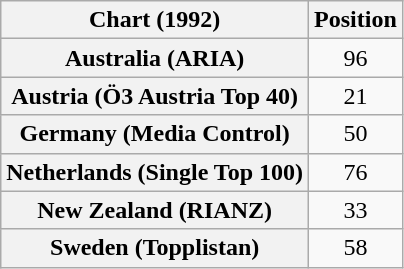<table class="wikitable sortable plainrowheaders" style="text-align:center">
<tr>
<th scope="col">Chart (1992)</th>
<th scope="col">Position</th>
</tr>
<tr>
<th scope="row">Australia (ARIA)</th>
<td>96</td>
</tr>
<tr>
<th scope="row">Austria (Ö3 Austria Top 40)</th>
<td>21</td>
</tr>
<tr>
<th scope="row">Germany (Media Control)</th>
<td>50</td>
</tr>
<tr>
<th scope="row">Netherlands (Single Top 100)</th>
<td>76</td>
</tr>
<tr>
<th scope="row">New Zealand (RIANZ)</th>
<td>33</td>
</tr>
<tr>
<th scope="row">Sweden (Topplistan)</th>
<td>58</td>
</tr>
</table>
